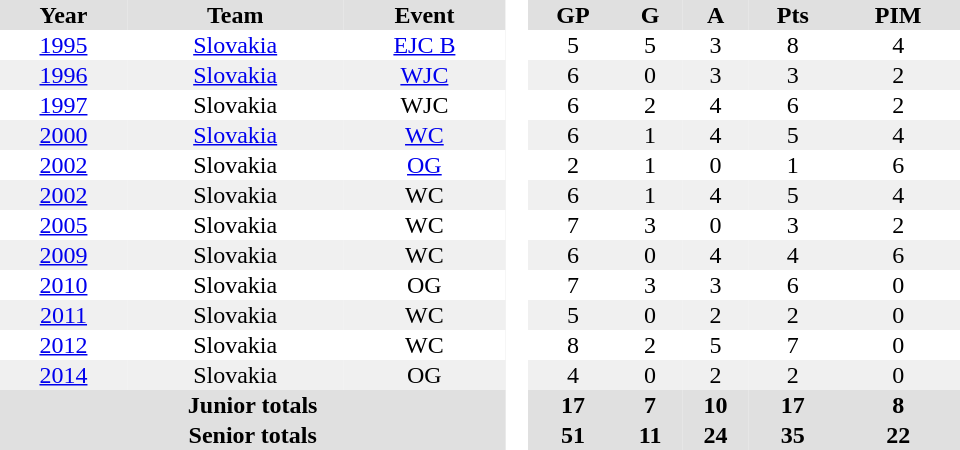<table border="0" cellpadding="1" cellspacing="0" style="text-align:center; width:40em">
<tr ALIGN="center" bgcolor="#e0e0e0">
<th>Year</th>
<th>Team</th>
<th>Event</th>
<th rowspan="99" bgcolor="#ffffff"> </th>
<th>GP</th>
<th>G</th>
<th>A</th>
<th>Pts</th>
<th>PIM</th>
</tr>
<tr>
<td><a href='#'>1995</a></td>
<td><a href='#'>Slovakia</a></td>
<td><a href='#'>EJC B</a></td>
<td>5</td>
<td>5</td>
<td>3</td>
<td>8</td>
<td>4</td>
</tr>
<tr style="background:#f0f0f0;">
<td><a href='#'>1996</a></td>
<td><a href='#'>Slovakia</a></td>
<td><a href='#'>WJC</a></td>
<td>6</td>
<td>0</td>
<td>3</td>
<td>3</td>
<td>2</td>
</tr>
<tr>
<td><a href='#'>1997</a></td>
<td>Slovakia</td>
<td>WJC</td>
<td>6</td>
<td>2</td>
<td>4</td>
<td>6</td>
<td>2</td>
</tr>
<tr style="background:#f0f0f0;">
<td><a href='#'>2000</a></td>
<td><a href='#'>Slovakia</a></td>
<td><a href='#'>WC</a></td>
<td>6</td>
<td>1</td>
<td>4</td>
<td>5</td>
<td>4</td>
</tr>
<tr>
<td><a href='#'>2002</a></td>
<td>Slovakia</td>
<td><a href='#'>OG</a></td>
<td>2</td>
<td>1</td>
<td>0</td>
<td>1</td>
<td>6</td>
</tr>
<tr style="background:#f0f0f0;">
<td><a href='#'>2002</a></td>
<td>Slovakia</td>
<td>WC</td>
<td>6</td>
<td>1</td>
<td>4</td>
<td>5</td>
<td>4</td>
</tr>
<tr>
<td><a href='#'>2005</a></td>
<td>Slovakia</td>
<td>WC</td>
<td>7</td>
<td>3</td>
<td>0</td>
<td>3</td>
<td>2</td>
</tr>
<tr style="background:#f0f0f0;">
<td><a href='#'>2009</a></td>
<td>Slovakia</td>
<td>WC</td>
<td>6</td>
<td>0</td>
<td>4</td>
<td>4</td>
<td>6</td>
</tr>
<tr>
<td><a href='#'>2010</a></td>
<td>Slovakia</td>
<td>OG</td>
<td>7</td>
<td>3</td>
<td>3</td>
<td>6</td>
<td>0</td>
</tr>
<tr style="background:#f0f0f0;">
<td><a href='#'>2011</a></td>
<td>Slovakia</td>
<td>WC</td>
<td>5</td>
<td>0</td>
<td>2</td>
<td>2</td>
<td>0</td>
</tr>
<tr>
<td><a href='#'>2012</a></td>
<td>Slovakia</td>
<td>WC</td>
<td>8</td>
<td>2</td>
<td>5</td>
<td>7</td>
<td>0</td>
</tr>
<tr style="background:#f0f0f0;">
<td><a href='#'>2014</a></td>
<td>Slovakia</td>
<td>OG</td>
<td>4</td>
<td>0</td>
<td>2</td>
<td>2</td>
<td>0</td>
</tr>
<tr style="background:#e0e0e0;">
<th colspan=3>Junior totals</th>
<th>17</th>
<th>7</th>
<th>10</th>
<th>17</th>
<th>8</th>
</tr>
<tr style="background:#e0e0e0;">
<th colspan=3>Senior totals</th>
<th>51</th>
<th>11</th>
<th>24</th>
<th>35</th>
<th>22</th>
</tr>
</table>
